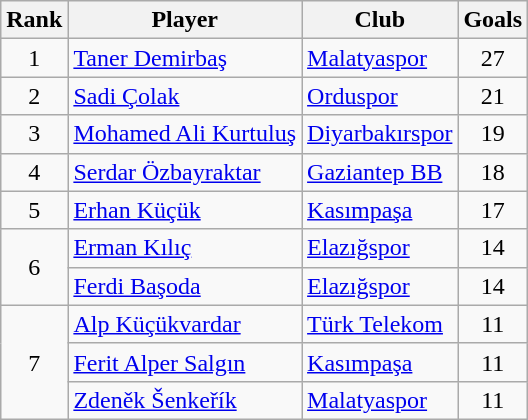<table class="wikitable" style="text-align:left">
<tr>
<th>Rank</th>
<th>Player</th>
<th>Club</th>
<th>Goals</th>
</tr>
<tr>
<td align=center>1</td>
<td> <a href='#'>Taner Demirbaş</a></td>
<td><a href='#'>Malatyaspor</a></td>
<td align=center>27</td>
</tr>
<tr>
<td align=center>2</td>
<td> <a href='#'>Sadi Çolak</a></td>
<td><a href='#'>Orduspor</a></td>
<td align=center>21</td>
</tr>
<tr>
<td align=center>3</td>
<td> <a href='#'>Mohamed Ali Kurtuluş</a></td>
<td><a href='#'>Diyarbakırspor</a></td>
<td align=center>19</td>
</tr>
<tr>
<td align=center>4</td>
<td> <a href='#'>Serdar Özbayraktar</a></td>
<td><a href='#'>Gaziantep BB</a></td>
<td align=center>18</td>
</tr>
<tr>
<td align=center>5</td>
<td> <a href='#'>Erhan Küçük</a></td>
<td><a href='#'>Kasımpaşa</a></td>
<td align=center>17</td>
</tr>
<tr>
<td rowspan=2 align=center>6</td>
<td> <a href='#'>Erman Kılıç</a></td>
<td><a href='#'>Elazığspor</a></td>
<td align=center>14</td>
</tr>
<tr>
<td> <a href='#'>Ferdi Başoda</a></td>
<td><a href='#'>Elazığspor</a></td>
<td align=center>14</td>
</tr>
<tr>
<td rowspan=3 align=center>7</td>
<td> <a href='#'>Alp Küçükvardar</a></td>
<td><a href='#'>Türk Telekom</a></td>
<td align=center>11</td>
</tr>
<tr>
<td> <a href='#'>Ferit Alper Salgın</a></td>
<td><a href='#'>Kasımpaşa</a></td>
<td align=center>11</td>
</tr>
<tr>
<td> <a href='#'>Zdeněk Šenkeřík</a></td>
<td><a href='#'>Malatyaspor</a></td>
<td align=center>11</td>
</tr>
</table>
